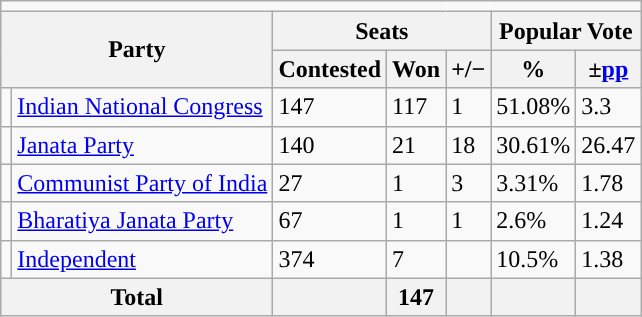<table class="wikitable">
<tr>
<td colspan="7"></td>
</tr>
<tr>
<th colspan="2" rowspan="2">Party</th>
<th colspan="3">Seats</th>
<th colspan="2">Popular Vote</th>
</tr>
<tr>
<th>Contested</th>
<th>Won</th>
<th><strong>+/−</strong></th>
<th>%</th>
<th>±<a href='#'>pp</a></th>
</tr>
<tr>
<td style="background-color: "></td>
<td><a href='#'>Indian National Congress</a></td>
<td>147</td>
<td>117</td>
<td>1</td>
<td>51.08%</td>
<td>3.3</td>
</tr>
<tr>
<td style="background-color: "></td>
<td><a href='#'>Janata Party</a></td>
<td>140</td>
<td>21</td>
<td>18</td>
<td>30.61%</td>
<td>26.47</td>
</tr>
<tr>
<td style="background-color: "></td>
<td><a href='#'>Communist Party of India</a></td>
<td>27</td>
<td>1</td>
<td>3</td>
<td>3.31%</td>
<td>1.78</td>
</tr>
<tr>
<td style="background-color: "></td>
<td><a href='#'>Bharatiya Janata Party</a></td>
<td>67</td>
<td>1</td>
<td>1</td>
<td>2.6%</td>
<td>1.24</td>
</tr>
<tr>
<td style="background-color: "></td>
<td><a href='#'>Independent</a></td>
<td>374</td>
<td>7</td>
<td></td>
<td>10.5%</td>
<td>1.38</td>
</tr>
<tr>
<th colspan="2">Total</th>
<th></th>
<th>147</th>
<th></th>
<th></th>
<th></th>
</tr>
</table>
